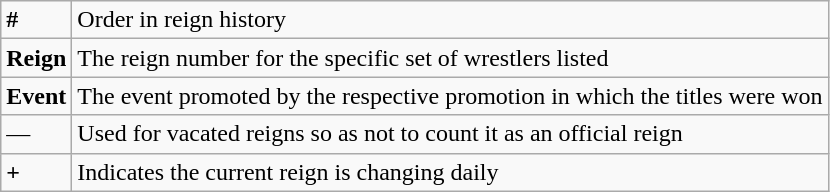<table class="wikitable">
<tr>
<td><strong>#</strong></td>
<td>Order in reign history</td>
</tr>
<tr>
<td><strong>Reign</strong></td>
<td>The reign number for the specific set of wrestlers listed</td>
</tr>
<tr>
<td><strong>Event</strong></td>
<td>The event promoted by the respective promotion in which the titles were won</td>
</tr>
<tr>
<td>—</td>
<td>Used for vacated reigns so as not to count it as an official reign</td>
</tr>
<tr>
<td><strong>+</strong></td>
<td>Indicates the current reign is changing daily</td>
</tr>
</table>
